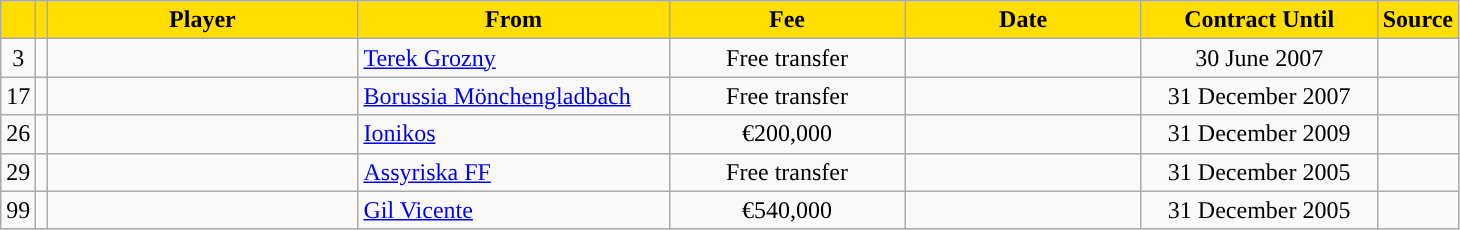<table class="wikitable sortable">
<tr>
<th style="background:#FFDE00"></th>
<th style="background:#FFDE00"></th>
<th width=200 style="background:#FFDE00">Player</th>
<th width=200 style="background:#FFDE00">From</th>
<th width=150 style="background:#FFDE00">Fee</th>
<th width=150 style="background:#FFDE00">Date</th>
<th width=150 style="background:#FFDE00">Contract Until</th>
<th style="background:#FFDE00">Source</th>
</tr>
<tr>
<td align=center>3</td>
<td align=center></td>
<td></td>
<td> <a href='#'>Terek Grozny</a></td>
<td align=center>Free transfer</td>
<td align=center></td>
<td align=center>30 June 2007</td>
<td align=center></td>
</tr>
<tr>
<td align=center>17</td>
<td align=center></td>
<td></td>
<td> <a href='#'>Borussia Mönchengladbach</a></td>
<td align=center>Free transfer</td>
<td align=center></td>
<td align=center>31 December 2007</td>
<td align=center></td>
</tr>
<tr>
<td align=center>26</td>
<td align=center></td>
<td></td>
<td> <a href='#'>Ionikos</a></td>
<td align=center>€200,000</td>
<td align=center></td>
<td align=center>31 December 2009</td>
<td align=center></td>
</tr>
<tr>
<td align=center>29</td>
<td align=center></td>
<td></td>
<td> <a href='#'>Assyriska FF</a></td>
<td align=center>Free transfer</td>
<td align=center></td>
<td align=center>31 December 2005</td>
<td align=center></td>
</tr>
<tr>
<td align=center>99</td>
<td align=center></td>
<td></td>
<td> <a href='#'>Gil Vicente</a></td>
<td align=center>€540,000</td>
<td align=center></td>
<td align=center>31 December 2005</td>
<td align=center></td>
</tr>
</table>
